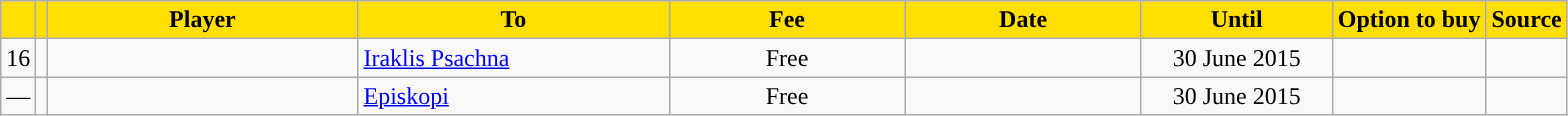<table class="wikitable sortable">
<tr>
<th style="background:#FFDE00"></th>
<th style="background:#FFDE00"></th>
<th width=200 style="background:#FFDE00">Player</th>
<th width=200 style="background:#FFDE00">To</th>
<th width=150 style="background:#FFDE00">Fee</th>
<th width=150 style="background:#FFDE00">Date</th>
<th width=120 style="background:#FFDE00">Until</th>
<th style="background:#FFDE00">Option to buy</th>
<th style="background:#FFDE00">Source</th>
</tr>
<tr>
<td align=center>16</td>
<td align=center></td>
<td></td>
<td> <a href='#'>Iraklis Psachna</a></td>
<td align=center>Free</td>
<td align=center></td>
<td align=center>30 June 2015</td>
<td align=center></td>
<td align=center></td>
</tr>
<tr>
<td align=center>—</td>
<td align=center></td>
<td></td>
<td> <a href='#'>Episkopi</a></td>
<td align=center>Free</td>
<td align=center></td>
<td align=center>30 June 2015</td>
<td align=center></td>
<td align=center></td>
</tr>
</table>
